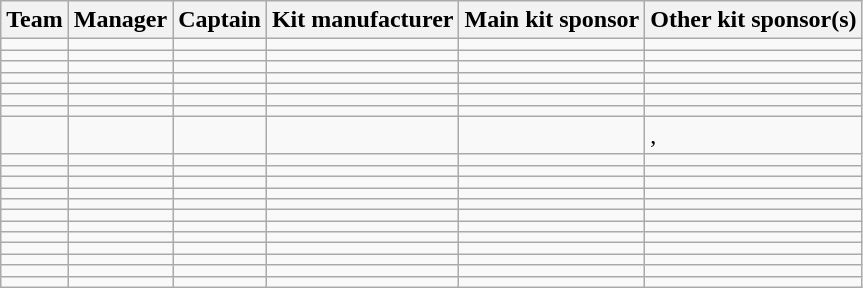<table class="wikitable sortable" style="text-align: left;">
<tr>
<th>Team</th>
<th>Manager</th>
<th>Captain</th>
<th>Kit manufacturer</th>
<th>Main kit sponsor</th>
<th>Other kit sponsor(s)</th>
</tr>
<tr>
<td></td>
<td></td>
<td></td>
<td></td>
<td></td>
<td></td>
</tr>
<tr>
<td></td>
<td></td>
<td></td>
<td></td>
<td></td>
<td></td>
</tr>
<tr>
<td></td>
<td></td>
<td></td>
<td></td>
<td></td>
<td></td>
</tr>
<tr>
<td></td>
<td></td>
<td></td>
<td></td>
<td></td>
<td></td>
</tr>
<tr>
<td></td>
<td></td>
<td></td>
<td></td>
<td></td>
<td></td>
</tr>
<tr>
<td></td>
<td></td>
<td></td>
<td></td>
<td></td>
<td></td>
</tr>
<tr>
<td></td>
<td></td>
<td></td>
<td></td>
<td></td>
<td></td>
</tr>
<tr>
<td></td>
<td></td>
<td></td>
<td></td>
<td></td>
<td>, </td>
</tr>
<tr>
<td></td>
<td></td>
<td></td>
<td></td>
<td></td>
<td></td>
</tr>
<tr>
<td></td>
<td></td>
<td></td>
<td></td>
<td></td>
<td></td>
</tr>
<tr>
<td></td>
<td></td>
<td></td>
<td></td>
<td></td>
<td></td>
</tr>
<tr>
<td></td>
<td></td>
<td></td>
<td></td>
<td></td>
<td></td>
</tr>
<tr>
<td></td>
<td></td>
<td></td>
<td></td>
<td></td>
<td></td>
</tr>
<tr>
<td></td>
<td></td>
<td></td>
<td></td>
<td></td>
<td></td>
</tr>
<tr>
<td></td>
<td></td>
<td></td>
<td></td>
<td></td>
<td></td>
</tr>
<tr>
<td></td>
<td></td>
<td></td>
<td></td>
<td></td>
<td></td>
</tr>
<tr>
<td></td>
<td></td>
<td></td>
<td></td>
<td></td>
<td></td>
</tr>
<tr>
<td></td>
<td></td>
<td></td>
<td></td>
<td></td>
<td></td>
</tr>
<tr>
<td></td>
<td></td>
<td></td>
<td></td>
<td></td>
<td></td>
</tr>
<tr>
<td></td>
<td></td>
<td></td>
<td></td>
<td></td>
<td></td>
</tr>
</table>
